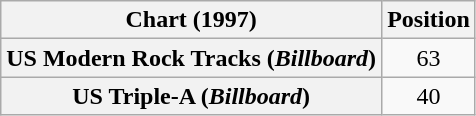<table class="wikitable plainrowheaders" style="text-align:center">
<tr>
<th>Chart (1997)</th>
<th>Position</th>
</tr>
<tr>
<th scope="row">US Modern Rock Tracks (<em>Billboard</em>)</th>
<td>63</td>
</tr>
<tr>
<th scope="row">US Triple-A (<em>Billboard</em>)</th>
<td>40</td>
</tr>
</table>
